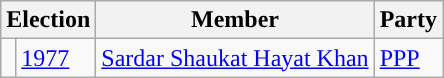<table class="wikitable">
<tr>
<th colspan="2">Election</th>
<th>Member</th>
<th>Party</th>
</tr>
<tr>
<td style="background-color: "></td>
<td><a href='#'>1977</a></td>
<td><a href='#'>Sardar Shaukat Hayat Khan</a></td>
<td><a href='#'>PPP</a></td>
</tr>
</table>
